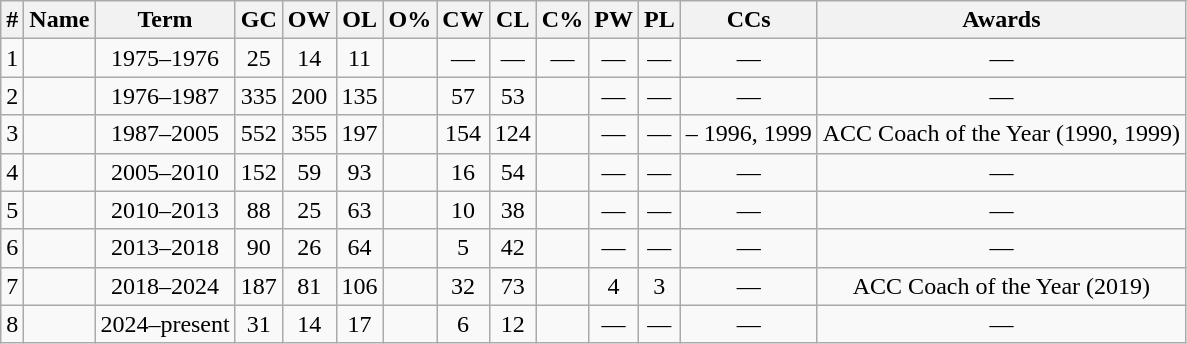<table class="wikitable sortable">
<tr>
<th>#</th>
<th>Name</th>
<th>Term</th>
<th>GC</th>
<th>OW</th>
<th>OL</th>
<th>O%</th>
<th>CW</th>
<th>CL</th>
<th>C%</th>
<th>PW</th>
<th>PL</th>
<th>CCs</th>
<th class="unsortable">Awards</th>
</tr>
<tr>
<td align=center>1</td>
<td></td>
<td align=center>1975–1976</td>
<td align=center>25</td>
<td align=center>14</td>
<td align=center>11</td>
<td align=center></td>
<td align=center>—</td>
<td align=center>—</td>
<td align=center>—</td>
<td align=center>—</td>
<td align=center>—</td>
<td align=center>—</td>
<td align=center>—</td>
</tr>
<tr>
<td align=center>2</td>
<td></td>
<td align=center>1976–1987</td>
<td align=center>335</td>
<td align=center>200</td>
<td align=center>135</td>
<td align=center></td>
<td align=center>57</td>
<td align=center>53</td>
<td align=center></td>
<td align=center>—</td>
<td align=center>—</td>
<td align=center>—</td>
<td align=center>—</td>
</tr>
<tr>
<td align=center>3</td>
<td></td>
<td align=center>1987–2005</td>
<td align=center>552</td>
<td align=center>355</td>
<td align=center>197</td>
<td align=center></td>
<td align=center>154</td>
<td align=center>124</td>
<td align=center></td>
<td align=center>—</td>
<td align=center>—</td>
<td align=center> – 1996, 1999</td>
<td align=center>ACC Coach of the Year (1990, 1999)</td>
</tr>
<tr>
<td align=center>4</td>
<td></td>
<td align=center>2005–2010</td>
<td align=center>152</td>
<td align=center>59</td>
<td align=center>93</td>
<td align=center></td>
<td align=center>16</td>
<td align=center>54</td>
<td align=center></td>
<td align=center>—</td>
<td align=center>—</td>
<td align=center>—</td>
<td align=center>—</td>
</tr>
<tr>
<td align=center>5</td>
<td></td>
<td align=center>2010–2013</td>
<td align=center>88</td>
<td align=center>25</td>
<td align=center>63</td>
<td align=center></td>
<td align=center>10</td>
<td align=center>38</td>
<td align=center></td>
<td align=center>—</td>
<td align=center>—</td>
<td align=center>—</td>
<td align=center>—</td>
</tr>
<tr>
<td align=center>6</td>
<td></td>
<td align=center>2013–2018</td>
<td align=center>90</td>
<td align=center>26</td>
<td align=center>64</td>
<td align=center></td>
<td align=center>5</td>
<td align=center>42</td>
<td align=center></td>
<td align=center>—</td>
<td align=center>—</td>
<td align=center>—</td>
<td align=center>—</td>
</tr>
<tr>
<td align=center>7</td>
<td></td>
<td align=center>2018–2024</td>
<td align=center>187</td>
<td align=center>81</td>
<td align=center>106</td>
<td align=center></td>
<td align=center>32</td>
<td align=center>73</td>
<td align=center></td>
<td align=center>4</td>
<td align=center>3</td>
<td align=center>—</td>
<td align=center>ACC Coach of the Year (2019)</td>
</tr>
<tr>
<td align=center>8</td>
<td></td>
<td align=center>2024–present</td>
<td align=center>31</td>
<td align=center>14</td>
<td align=center>17</td>
<td align=center></td>
<td align=center>6</td>
<td align=center>12</td>
<td align=center></td>
<td align=center>—</td>
<td align=center>—</td>
<td align=center>—</td>
<td align=center>—</td>
</tr>
</table>
